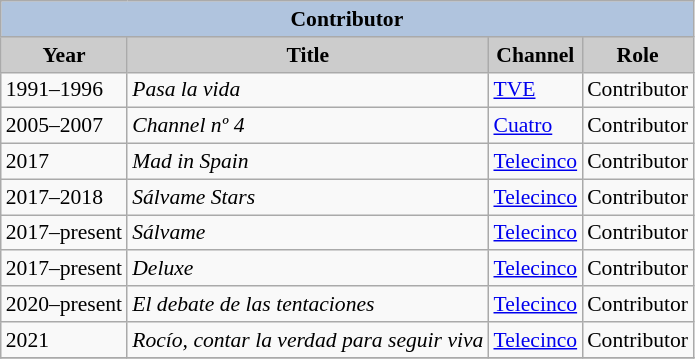<table class="wikitable" style="font-size: 90%;">
<tr>
<th colspan="4" style="background:#B0C4DE;">Contributor</th>
</tr>
<tr>
<th style="background: #CCCCCC;">Year</th>
<th style="background: #CCCCCC;">Title</th>
<th style="background: #CCCCCC;">Channel</th>
<th style="background: #CCCCCC;">Role</th>
</tr>
<tr>
<td>1991–1996</td>
<td><em>Pasa la vida</em></td>
<td><a href='#'>TVE</a></td>
<td>Contributor</td>
</tr>
<tr>
<td>2005–2007</td>
<td><em>Channel nº 4</em></td>
<td><a href='#'>Cuatro</a></td>
<td>Contributor</td>
</tr>
<tr>
<td>2017</td>
<td><em>Mad in Spain</em></td>
<td><a href='#'>Telecinco</a></td>
<td>Contributor</td>
</tr>
<tr>
<td>2017–2018</td>
<td><em>Sálvame Stars</em></td>
<td><a href='#'>Telecinco</a></td>
<td>Contributor</td>
</tr>
<tr>
<td>2017–present</td>
<td><em>Sálvame</em></td>
<td><a href='#'>Telecinco</a></td>
<td>Contributor</td>
</tr>
<tr>
<td>2017–present</td>
<td><em>Deluxe</em></td>
<td><a href='#'>Telecinco</a></td>
<td>Contributor</td>
</tr>
<tr>
<td>2020–present</td>
<td><em>El debate de las tentaciones</em></td>
<td><a href='#'>Telecinco</a></td>
<td>Contributor</td>
</tr>
<tr>
<td>2021</td>
<td><em>Rocío, contar la verdad para seguir viva</em></td>
<td><a href='#'>Telecinco</a></td>
<td>Contributor</td>
</tr>
<tr>
</tr>
</table>
